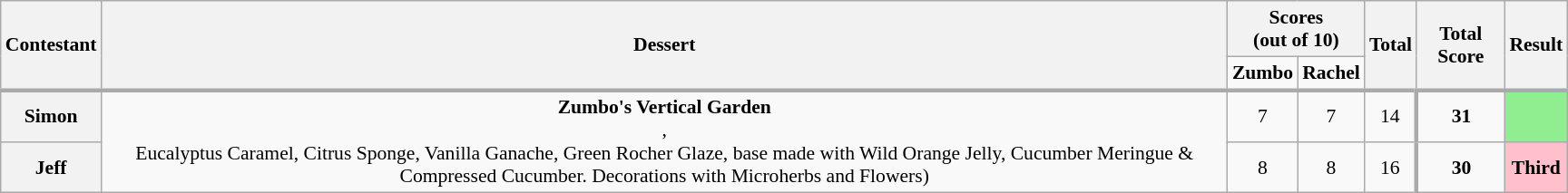<table class="wikitable plainrowheaders" style="text-align:center; font-size:90%; width:80em;">
<tr>
<th rowspan="2">Contestant</th>
<th rowspan="2">Dessert</th>
<th colspan="2">Scores<br>(out of 10)</th>
<th rowspan="2">Total<br></th>
<th rowspan="2">Total Score<br></th>
<th rowspan="2">Result</th>
</tr>
<tr>
<td><strong>Zumbo</strong></td>
<td><strong>Rachel</strong></td>
</tr>
<tr style="border-top:3px solid #aaa;">
<th>Simon</th>
<td rowspan="2"><strong>Zumbo's Vertical Garden</strong><br>,<br>Eucalyptus Caramel, Citrus Sponge, Vanilla Ganache, Green Rocher Glaze, base made with Wild Orange Jelly, Cucumber Meringue & Compressed Cucumber. Decorations with Microherbs and Flowers)</td>
<td>7</td>
<td>7</td>
<td>14</td>
<td style="border-left:3px solid #aaa;"><strong>31</strong></td>
<td style="background:lightgreen;"></td>
</tr>
<tr>
<th>Jeff</th>
<td>8</td>
<td>8</td>
<td>16</td>
<td style="border-left:3px solid #aaa;"><strong>30</strong></td>
<td style="background:pink;"><strong>Third</strong></td>
</tr>
</table>
